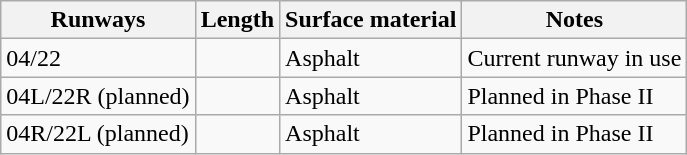<table class="wikitable">
<tr>
<th>Runways</th>
<th>Length</th>
<th>Surface material</th>
<th>Notes</th>
</tr>
<tr>
<td>04/22</td>
<td></td>
<td>Asphalt</td>
<td>Current runway in use</td>
</tr>
<tr>
<td>04L/22R (planned)</td>
<td></td>
<td>Asphalt</td>
<td>Planned in Phase II</td>
</tr>
<tr>
<td>04R/22L (planned)</td>
<td></td>
<td>Asphalt</td>
<td>Planned in Phase II</td>
</tr>
</table>
